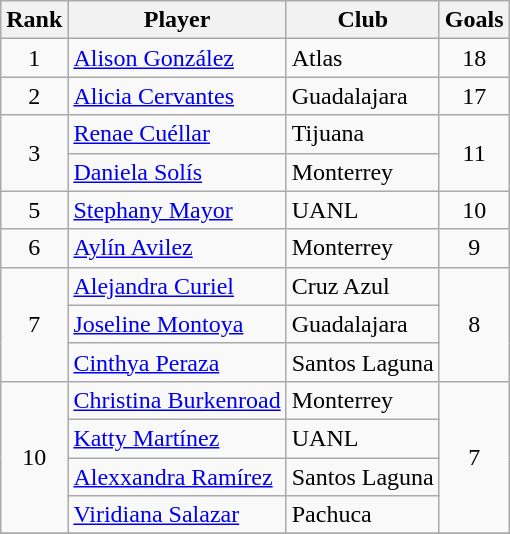<table class="wikitable">
<tr>
<th>Rank</th>
<th>Player</th>
<th>Club</th>
<th>Goals</th>
</tr>
<tr>
<td align=center rowspan=1>1</td>
<td> <a href='#'>Alison González</a></td>
<td>Atlas</td>
<td align=center rowspan=1>18</td>
</tr>
<tr>
<td align=center rowspan=1>2</td>
<td> <a href='#'>Alicia Cervantes</a></td>
<td>Guadalajara</td>
<td align=center rowspan=1>17</td>
</tr>
<tr>
<td align=center rowspan=2>3</td>
<td> <a href='#'>Renae Cuéllar</a></td>
<td>Tijuana</td>
<td align=center rowspan=2>11</td>
</tr>
<tr>
<td> <a href='#'>Daniela Solís</a></td>
<td>Monterrey</td>
</tr>
<tr>
<td align=center rowspan=1>5</td>
<td> <a href='#'>Stephany Mayor</a></td>
<td>UANL</td>
<td align=center rowspan=1>10</td>
</tr>
<tr>
<td align=center rowspan=1>6</td>
<td> <a href='#'>Aylín Avilez</a></td>
<td>Monterrey</td>
<td align=center rowspan=1>9</td>
</tr>
<tr>
<td align=center rowspan=3>7</td>
<td> <a href='#'>Alejandra Curiel</a></td>
<td>Cruz Azul</td>
<td align=center rowspan=3>8</td>
</tr>
<tr>
<td> <a href='#'>Joseline Montoya</a></td>
<td>Guadalajara</td>
</tr>
<tr>
<td> <a href='#'>Cinthya Peraza</a></td>
<td>Santos Laguna</td>
</tr>
<tr>
<td align=center rowspan=4>10</td>
<td> <a href='#'>Christina Burkenroad</a></td>
<td>Monterrey</td>
<td align=center rowspan=4>7</td>
</tr>
<tr>
<td> <a href='#'>Katty Martínez</a></td>
<td>UANL</td>
</tr>
<tr>
<td> <a href='#'>Alexxandra Ramírez</a></td>
<td>Santos Laguna</td>
</tr>
<tr>
<td> <a href='#'>Viridiana Salazar</a></td>
<td>Pachuca</td>
</tr>
<tr>
</tr>
</table>
